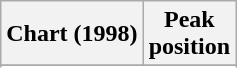<table class="wikitable sortable plainrowheaders" style="text-align:center">
<tr>
<th scope="col">Chart (1998)</th>
<th scope="col">Peak<br>position</th>
</tr>
<tr>
</tr>
<tr>
</tr>
</table>
